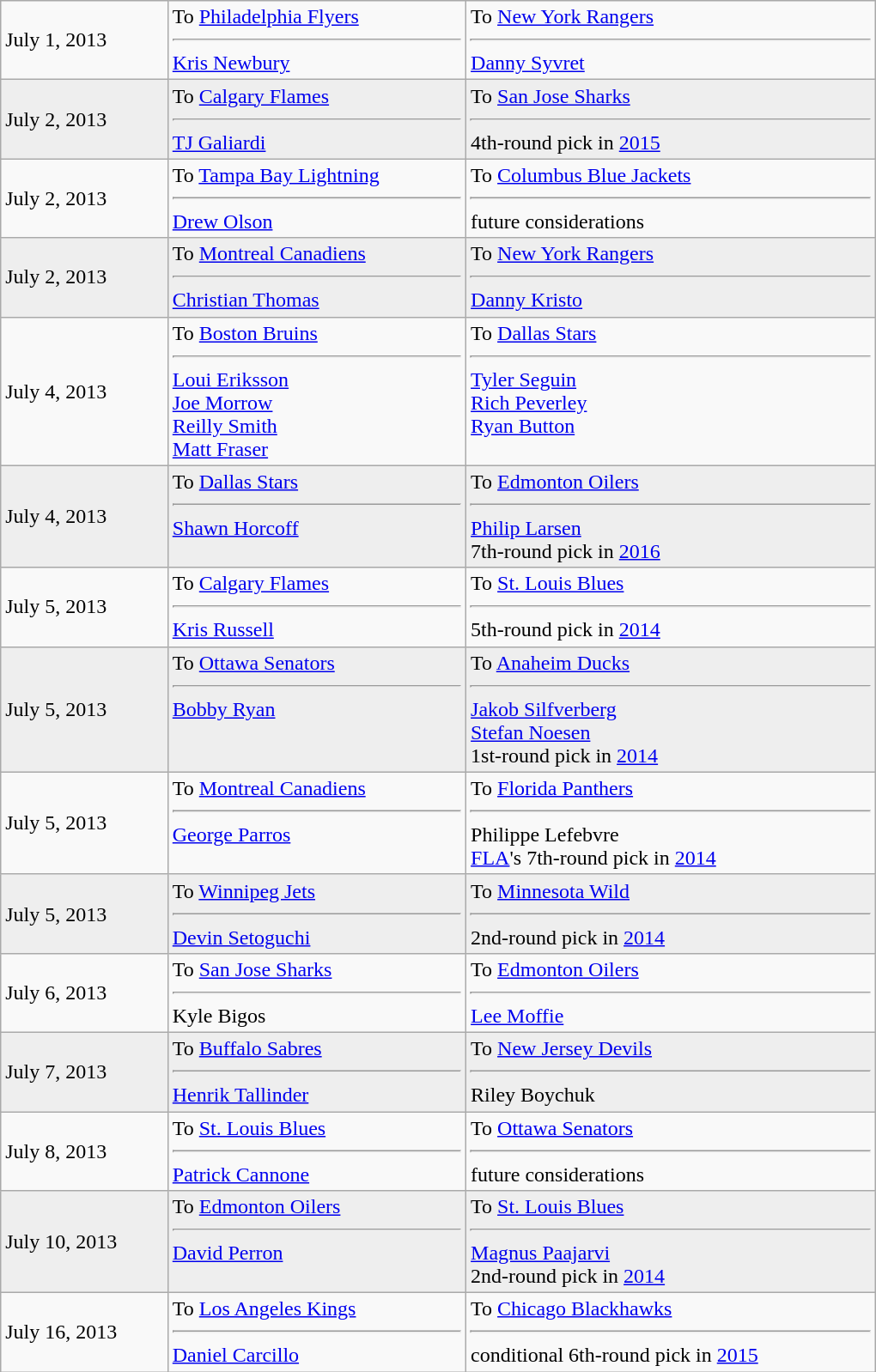<table class="wikitable" style="border:1px solid #999999; width:680px;">
<tr>
<td>July 1, 2013</td>
<td valign="top">To <a href='#'>Philadelphia Flyers</a><hr><a href='#'>Kris Newbury</a></td>
<td valign="top">To <a href='#'>New York Rangers</a><hr><a href='#'>Danny Syvret</a></td>
</tr>
<tr bgcolor="eeeeee">
<td>July 2, 2013</td>
<td valign="top">To <a href='#'>Calgary Flames</a><hr><a href='#'>TJ Galiardi</a></td>
<td valign="top">To <a href='#'>San Jose Sharks</a><hr>4th-round pick in <a href='#'>2015</a></td>
</tr>
<tr>
<td>July 2, 2013</td>
<td valign="top">To <a href='#'>Tampa Bay Lightning</a><hr><a href='#'>Drew Olson</a></td>
<td valign="top">To <a href='#'>Columbus Blue Jackets</a><hr>future considerations</td>
</tr>
<tr bgcolor="eeeeee">
<td>July 2, 2013</td>
<td valign="top">To <a href='#'>Montreal Canadiens</a><hr><a href='#'>Christian Thomas</a></td>
<td valign="top">To <a href='#'>New York Rangers</a><hr><a href='#'>Danny Kristo</a></td>
</tr>
<tr>
<td>July 4, 2013</td>
<td valign="top">To <a href='#'>Boston Bruins</a><hr><a href='#'>Loui Eriksson</a><br><a href='#'>Joe Morrow</a><br><a href='#'>Reilly Smith</a><br><a href='#'>Matt Fraser</a></td>
<td valign="top">To <a href='#'>Dallas Stars</a><hr><a href='#'>Tyler Seguin</a><br><a href='#'>Rich Peverley</a><br><a href='#'>Ryan Button</a></td>
</tr>
<tr bgcolor="eeeeee">
<td>July 4, 2013</td>
<td valign="top">To <a href='#'>Dallas Stars</a><hr><a href='#'>Shawn Horcoff</a></td>
<td valign="top">To <a href='#'>Edmonton Oilers</a><hr><a href='#'>Philip Larsen</a><br>7th-round pick in <a href='#'>2016</a></td>
</tr>
<tr>
<td>July 5, 2013</td>
<td valign="top">To <a href='#'>Calgary Flames</a><hr><a href='#'>Kris Russell</a></td>
<td valign="top">To <a href='#'>St. Louis Blues</a><hr>5th-round pick in <a href='#'>2014</a></td>
</tr>
<tr bgcolor="eeeeee">
<td>July 5, 2013</td>
<td valign="top">To <a href='#'>Ottawa Senators</a><hr><a href='#'>Bobby Ryan</a></td>
<td valign="top">To <a href='#'>Anaheim Ducks</a><hr><a href='#'>Jakob Silfverberg</a><br><a href='#'>Stefan Noesen</a><br>1st-round pick in <a href='#'>2014</a></td>
</tr>
<tr>
<td>July 5, 2013</td>
<td valign="top">To <a href='#'>Montreal Canadiens</a><hr><a href='#'>George Parros</a></td>
<td valign="top">To <a href='#'>Florida Panthers</a><hr>Philippe Lefebvre<br><a href='#'>FLA</a>'s 7th-round pick in <a href='#'>2014</a></td>
</tr>
<tr bgcolor="eeeeee">
<td>July 5, 2013</td>
<td valign="top">To <a href='#'>Winnipeg Jets</a><hr><a href='#'>Devin Setoguchi</a></td>
<td valign="top">To <a href='#'>Minnesota Wild</a><hr>2nd-round pick in <a href='#'>2014</a></td>
</tr>
<tr>
<td>July 6, 2013</td>
<td valign="top">To <a href='#'>San Jose Sharks</a><hr>Kyle Bigos</td>
<td valign="top">To <a href='#'>Edmonton Oilers</a><hr><a href='#'>Lee Moffie</a></td>
</tr>
<tr bgcolor="eeeeee">
<td>July 7, 2013</td>
<td valign="top">To <a href='#'>Buffalo Sabres</a><hr><a href='#'>Henrik Tallinder</a></td>
<td valign="top">To <a href='#'>New Jersey Devils</a><hr>Riley Boychuk</td>
</tr>
<tr>
<td>July 8, 2013</td>
<td valign="top">To <a href='#'>St. Louis Blues</a><hr><a href='#'>Patrick Cannone</a></td>
<td valign="top">To <a href='#'>Ottawa Senators</a><hr>future considerations</td>
</tr>
<tr bgcolor="eeeeee">
<td>July 10, 2013</td>
<td valign="top">To <a href='#'>Edmonton Oilers</a><hr><a href='#'>David Perron</a></td>
<td valign="top">To <a href='#'>St. Louis Blues</a><hr><a href='#'>Magnus Paajarvi</a><br>2nd-round pick in <a href='#'>2014</a></td>
</tr>
<tr>
<td>July 16, 2013</td>
<td valign="top">To <a href='#'>Los Angeles Kings</a><hr><a href='#'>Daniel Carcillo</a></td>
<td valign="top">To <a href='#'>Chicago Blackhawks</a><hr>conditional 6th-round pick in <a href='#'>2015</a></td>
</tr>
</table>
